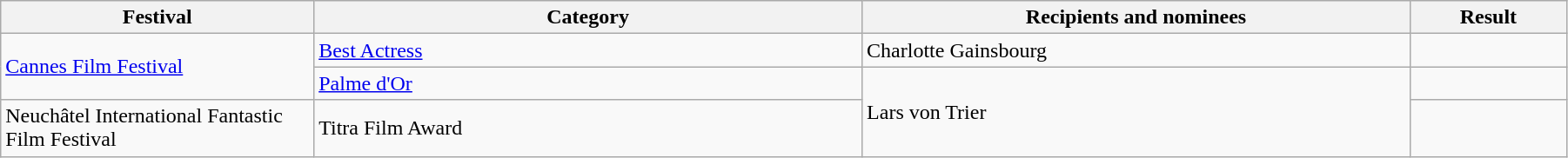<table class="wikitable" width="95%">
<tr>
<th width="20%">Festival</th>
<th width="35%">Category</th>
<th width="35%">Recipients and nominees</th>
<th width="10%">Result</th>
</tr>
<tr>
<td rowspan="2"><a href='#'>Cannes Film Festival</a></td>
<td><a href='#'>Best Actress</a></td>
<td>Charlotte Gainsbourg</td>
<td></td>
</tr>
<tr>
<td><a href='#'>Palme d'Or</a></td>
<td rowspan=2>Lars von Trier</td>
<td></td>
</tr>
<tr>
<td>Neuchâtel International Fantastic Film Festival</td>
<td>Titra Film Award</td>
<td></td>
</tr>
</table>
